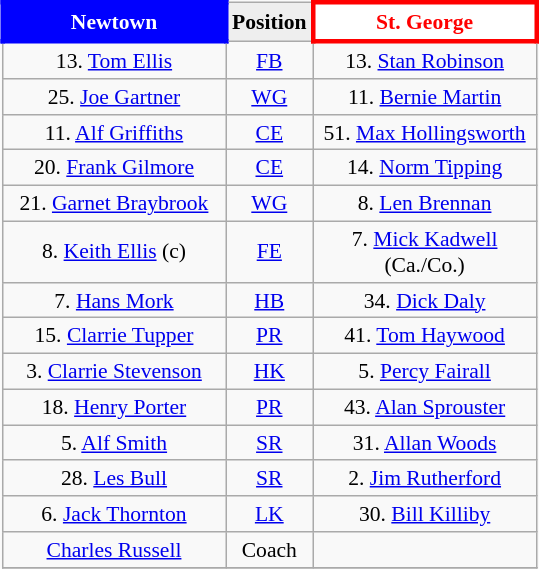<table align="right" class="wikitable" style="font-size:90%; margin-left:1em">
<tr bgcolor="#FF0033">
<th style="width:140px; border:3px solid blue; background: blue; color: white">Newtown</th>
<th style="width:40px; text-align:center; background:#eee; color:black;">Position</th>
<th style="width:140px; border:3px solid red; background: white; color: red">St. George</th>
</tr>
<tr align=center>
<td>13. <a href='#'>Tom Ellis</a></td>
<td><a href='#'>FB</a></td>
<td>13. <a href='#'>Stan Robinson</a></td>
</tr>
<tr align=center>
<td>25. <a href='#'>Joe Gartner</a></td>
<td><a href='#'>WG</a></td>
<td>11. <a href='#'>Bernie Martin</a></td>
</tr>
<tr align=center>
<td>11. <a href='#'>Alf Griffiths</a></td>
<td><a href='#'>CE</a></td>
<td>51. <a href='#'>Max Hollingsworth</a></td>
</tr>
<tr align=center>
<td>20. <a href='#'>Frank Gilmore</a></td>
<td><a href='#'>CE</a></td>
<td>14. <a href='#'>Norm Tipping</a></td>
</tr>
<tr align=center>
<td>21. <a href='#'>Garnet Braybrook</a></td>
<td><a href='#'>WG</a></td>
<td>8. <a href='#'>Len Brennan</a></td>
</tr>
<tr align=center>
<td>8. <a href='#'>Keith Ellis</a> (c)</td>
<td><a href='#'>FE</a></td>
<td>7. <a href='#'>Mick Kadwell</a> (Ca./Co.)</td>
</tr>
<tr align=center>
<td>7. <a href='#'>Hans Mork</a></td>
<td><a href='#'>HB</a></td>
<td>34. <a href='#'>Dick Daly</a></td>
</tr>
<tr align=center>
<td>15. <a href='#'>Clarrie Tupper</a></td>
<td><a href='#'>PR</a></td>
<td>41. <a href='#'>Tom Haywood</a></td>
</tr>
<tr align=center>
<td>3. <a href='#'>Clarrie Stevenson</a></td>
<td><a href='#'>HK</a></td>
<td>5. <a href='#'>Percy Fairall</a></td>
</tr>
<tr align=center>
<td>18. <a href='#'>Henry Porter</a></td>
<td><a href='#'>PR</a></td>
<td>43. <a href='#'>Alan Sprouster</a></td>
</tr>
<tr align=center>
<td>5. <a href='#'>Alf Smith</a></td>
<td><a href='#'>SR</a></td>
<td>31. <a href='#'>Allan Woods</a></td>
</tr>
<tr align=center>
<td>28. <a href='#'>Les Bull</a></td>
<td><a href='#'>SR</a></td>
<td>2. <a href='#'>Jim Rutherford</a></td>
</tr>
<tr align=center>
<td>6. <a href='#'>Jack Thornton</a></td>
<td><a href='#'>LK</a></td>
<td>30. <a href='#'>Bill Killiby</a></td>
</tr>
<tr align=center>
<td><a href='#'>Charles Russell</a></td>
<td>Coach</td>
<td></td>
</tr>
<tr>
</tr>
</table>
